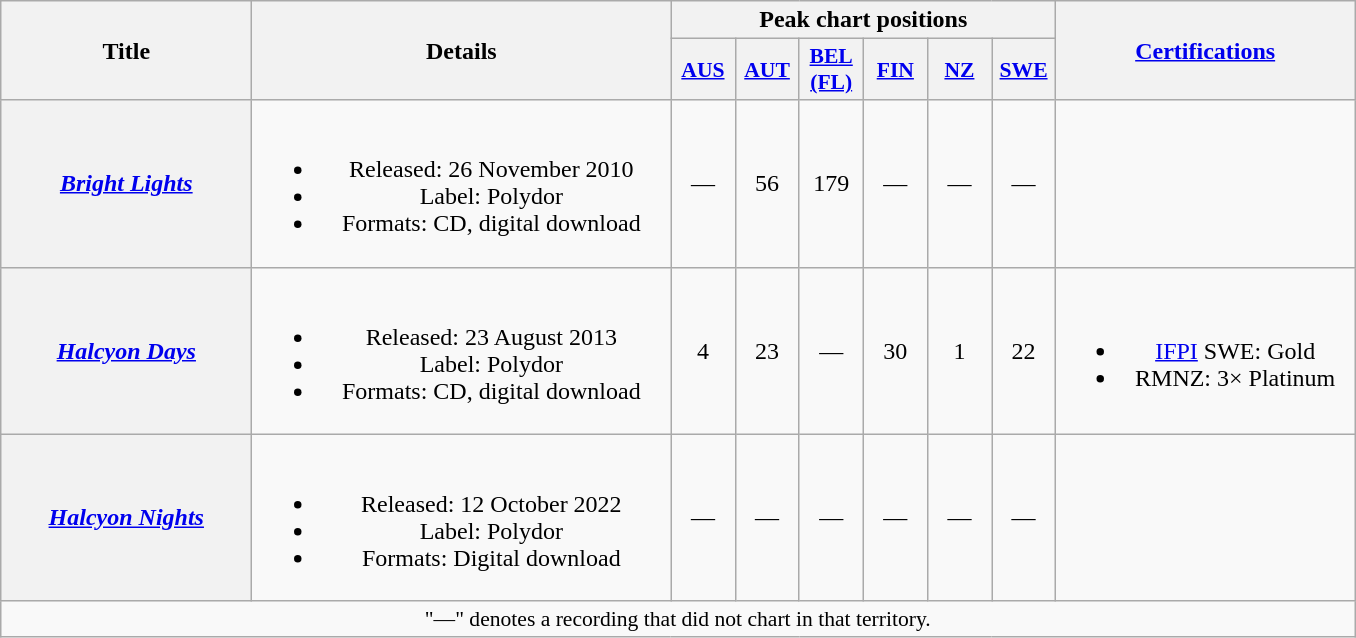<table class="wikitable plainrowheaders" style="text-align:center;">
<tr>
<th scope="col" rowspan="2" style="width:10em;">Title</th>
<th scope="col" rowspan="2" style="width:17em;">Details</th>
<th scope="col" colspan="6">Peak chart positions</th>
<th scope="col" rowspan="2" style="width:12em;"><a href='#'>Certifications</a></th>
</tr>
<tr>
<th scope="col" style="width:2.5em;font-size:90%;"><a href='#'>AUS</a><br></th>
<th scope="col" style="width:2.5em;font-size:90%;"><a href='#'>AUT</a><br></th>
<th scope="col" style="width:2.5em;font-size:90%;"><a href='#'>BEL<br>(FL)</a><br></th>
<th scope="col" style="width:2.5em;font-size:90%;"><a href='#'>FIN</a><br></th>
<th scope="col" style="width:2.5em;font-size:90%;"><a href='#'>NZ</a><br></th>
<th scope="col" style="width:2.5em;font-size:90%;"><a href='#'>SWE</a><br></th>
</tr>
<tr>
<th scope="row"><em><a href='#'>Bright Lights</a></em></th>
<td><br><ul><li>Released: 26 November 2010</li><li>Label: Polydor</li><li>Formats: CD, digital download</li></ul></td>
<td>—</td>
<td>56</td>
<td>179</td>
<td>—</td>
<td>—</td>
<td>—</td>
<td></td>
</tr>
<tr>
<th scope="row"><em><a href='#'>Halcyon Days</a></em></th>
<td><br><ul><li>Released: 23 August 2013</li><li>Label: Polydor</li><li>Formats: CD, digital download</li></ul></td>
<td>4</td>
<td>23</td>
<td>—</td>
<td>30</td>
<td>1</td>
<td>22</td>
<td><br><ul><li><a href='#'>IFPI</a> SWE: Gold</li><li>RMNZ: 3× Platinum</li></ul></td>
</tr>
<tr>
<th scope="row"><em><a href='#'>Halcyon Nights</a></em></th>
<td><br><ul><li>Released: 12 October 2022</li><li>Label: Polydor</li><li>Formats: Digital download</li></ul></td>
<td>—</td>
<td>—</td>
<td>—</td>
<td>—</td>
<td>—</td>
<td>—</td>
<td></td>
</tr>
<tr>
<td colspan="9" style="font-size:90%">"—" denotes a recording that did not chart in that territory.</td>
</tr>
</table>
